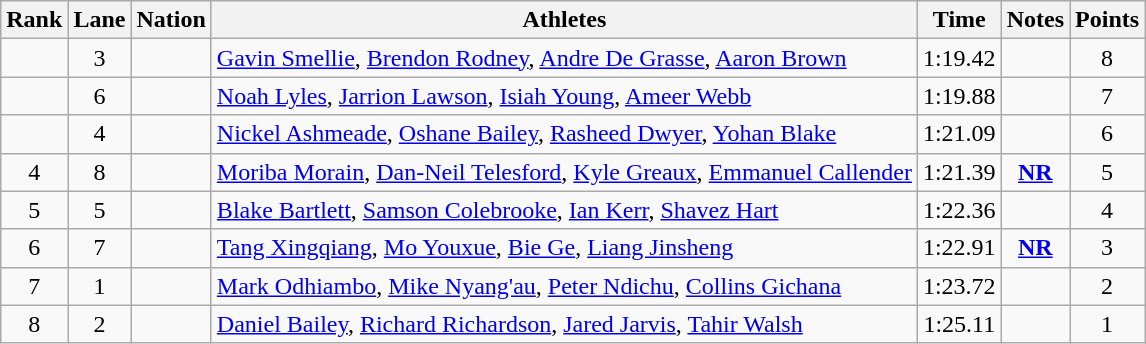<table class="wikitable sortable" style="text-align:center">
<tr>
<th>Rank</th>
<th>Lane</th>
<th>Nation</th>
<th>Athletes</th>
<th>Time</th>
<th>Notes</th>
<th>Points</th>
</tr>
<tr>
<td></td>
<td>3</td>
<td align=left></td>
<td align=left><a href='#'>Gavin Smellie</a>, <a href='#'>Brendon Rodney</a>, <a href='#'>Andre De Grasse</a>, <a href='#'>Aaron Brown</a></td>
<td>1:19.42</td>
<td><strong></strong></td>
<td>8</td>
</tr>
<tr>
<td></td>
<td>6</td>
<td align=left></td>
<td align=left><a href='#'>Noah Lyles</a>, <a href='#'>Jarrion Lawson</a>, <a href='#'>Isiah Young</a>, <a href='#'>Ameer Webb</a></td>
<td>1:19.88</td>
<td><strong></strong></td>
<td>7</td>
</tr>
<tr>
<td></td>
<td>4</td>
<td align=left></td>
<td align=left><a href='#'>Nickel Ashmeade</a>, <a href='#'>Oshane Bailey</a>, <a href='#'>Rasheed Dwyer</a>, <a href='#'>Yohan Blake</a></td>
<td>1:21.09</td>
<td><strong></strong></td>
<td>6</td>
</tr>
<tr>
<td>4</td>
<td>8</td>
<td align=left></td>
<td align=left><a href='#'>Moriba Morain</a>, <a href='#'>Dan-Neil Telesford</a>, <a href='#'>Kyle Greaux</a>, <a href='#'>Emmanuel Callender</a></td>
<td>1:21.39</td>
<td><strong><a href='#'>NR</a></strong></td>
<td>5</td>
</tr>
<tr>
<td>5</td>
<td>5</td>
<td align=left></td>
<td align=left><a href='#'>Blake Bartlett</a>, <a href='#'>Samson Colebrooke</a>, <a href='#'>Ian Kerr</a>, <a href='#'>Shavez Hart</a></td>
<td>1:22.36</td>
<td><strong></strong></td>
<td>4</td>
</tr>
<tr>
<td>6</td>
<td>7</td>
<td align=left></td>
<td align=left><a href='#'>Tang Xingqiang</a>, <a href='#'>Mo Youxue</a>, <a href='#'>Bie Ge</a>, <a href='#'>Liang Jinsheng</a></td>
<td>1:22.91</td>
<td><strong><a href='#'>NR</a></strong></td>
<td>3</td>
</tr>
<tr>
<td>7</td>
<td>1</td>
<td align=left></td>
<td align=left><a href='#'>Mark Odhiambo</a>, <a href='#'>Mike Nyang'au</a>, <a href='#'>Peter Ndichu</a>, <a href='#'>Collins Gichana</a></td>
<td>1:23.72</td>
<td></td>
<td>2</td>
</tr>
<tr>
<td>8</td>
<td>2</td>
<td align=left></td>
<td align=left><a href='#'>Daniel Bailey</a>, <a href='#'>Richard Richardson</a>, <a href='#'>Jared Jarvis</a>, <a href='#'>Tahir Walsh</a></td>
<td>1:25.11</td>
<td></td>
<td>1</td>
</tr>
</table>
